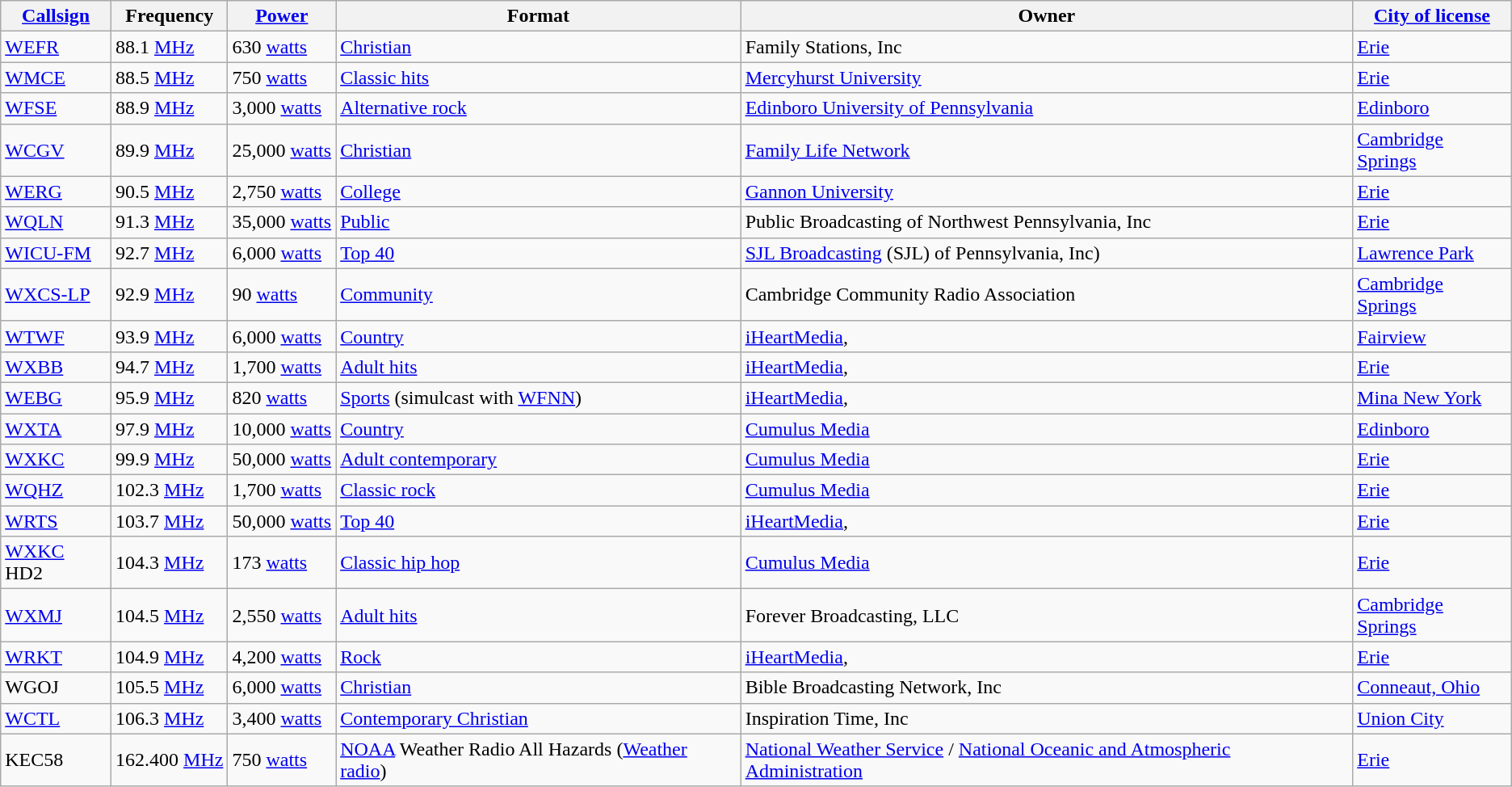<table class="wikitable sortable">
<tr>
<th><a href='#'>Callsign</a></th>
<th>Frequency</th>
<th><a href='#'>Power</a></th>
<th>Format</th>
<th>Owner</th>
<th><a href='#'>City of license</a></th>
</tr>
<tr>
<td><a href='#'>WEFR</a></td>
<td>88.1 <a href='#'>MHz</a></td>
<td>630 <a href='#'>watts</a></td>
<td><a href='#'>Christian</a></td>
<td>Family Stations, Inc</td>
<td><a href='#'>Erie</a></td>
</tr>
<tr>
<td><a href='#'>WMCE</a></td>
<td>88.5 <a href='#'>MHz</a></td>
<td>750 <a href='#'>watts</a></td>
<td><a href='#'>Classic hits</a></td>
<td><a href='#'>Mercyhurst University</a></td>
<td><a href='#'>Erie</a></td>
</tr>
<tr>
<td><a href='#'>WFSE</a></td>
<td>88.9 <a href='#'>MHz</a></td>
<td>3,000 <a href='#'>watts</a></td>
<td><a href='#'>Alternative rock</a></td>
<td><a href='#'>Edinboro University of Pennsylvania</a></td>
<td><a href='#'>Edinboro</a></td>
</tr>
<tr>
<td><a href='#'>WCGV</a></td>
<td>89.9 <a href='#'>MHz</a></td>
<td>25,000 <a href='#'>watts</a></td>
<td><a href='#'>Christian</a></td>
<td><a href='#'>Family Life Network</a></td>
<td><a href='#'>Cambridge Springs</a></td>
</tr>
<tr>
<td><a href='#'>WERG</a></td>
<td>90.5 <a href='#'>MHz</a></td>
<td>2,750 <a href='#'>watts</a></td>
<td><a href='#'>College</a></td>
<td><a href='#'>Gannon University</a></td>
<td><a href='#'>Erie</a></td>
</tr>
<tr>
<td><a href='#'>WQLN</a></td>
<td>91.3 <a href='#'>MHz</a></td>
<td>35,000 <a href='#'>watts</a></td>
<td><a href='#'>Public</a></td>
<td>Public Broadcasting of Northwest Pennsylvania, Inc</td>
<td><a href='#'>Erie</a></td>
</tr>
<tr>
<td><a href='#'>WICU-FM</a></td>
<td>92.7 <a href='#'>MHz</a></td>
<td>6,000 <a href='#'>watts</a></td>
<td><a href='#'>Top 40</a></td>
<td><a href='#'>SJL Broadcasting</a> (SJL) of Pennsylvania, Inc)</td>
<td><a href='#'>Lawrence Park</a></td>
</tr>
<tr>
<td><a href='#'>WXCS-LP</a></td>
<td>92.9 <a href='#'>MHz</a></td>
<td>90 <a href='#'>watts</a></td>
<td><a href='#'>Community</a></td>
<td>Cambridge Community Radio Association</td>
<td><a href='#'>Cambridge Springs</a></td>
</tr>
<tr>
<td><a href='#'>WTWF</a></td>
<td>93.9 <a href='#'>MHz</a></td>
<td>6,000 <a href='#'>watts</a></td>
<td><a href='#'>Country</a></td>
<td><a href='#'>iHeartMedia</a>,</td>
<td><a href='#'>Fairview</a></td>
</tr>
<tr>
<td><a href='#'>WXBB</a></td>
<td>94.7 <a href='#'>MHz</a></td>
<td>1,700 <a href='#'>watts</a></td>
<td><a href='#'>Adult hits</a></td>
<td><a href='#'>iHeartMedia</a>,</td>
<td><a href='#'>Erie</a></td>
</tr>
<tr>
<td><a href='#'>WEBG</a></td>
<td>95.9 <a href='#'>MHz</a></td>
<td>820 <a href='#'>watts</a></td>
<td><a href='#'>Sports</a> (simulcast with <a href='#'>WFNN</a>)</td>
<td><a href='#'>iHeartMedia</a>,</td>
<td><a href='#'>Mina New York</a></td>
</tr>
<tr>
<td><a href='#'>WXTA</a></td>
<td>97.9 <a href='#'>MHz</a></td>
<td>10,000 <a href='#'>watts</a></td>
<td><a href='#'>Country</a></td>
<td><a href='#'>Cumulus Media</a></td>
<td><a href='#'>Edinboro</a></td>
</tr>
<tr>
<td><a href='#'>WXKC</a></td>
<td>99.9 <a href='#'>MHz</a></td>
<td>50,000 <a href='#'>watts</a></td>
<td><a href='#'>Adult contemporary</a></td>
<td><a href='#'>Cumulus Media</a></td>
<td><a href='#'>Erie</a></td>
</tr>
<tr>
<td><a href='#'>WQHZ</a></td>
<td>102.3 <a href='#'>MHz</a></td>
<td>1,700 <a href='#'>watts</a></td>
<td><a href='#'>Classic rock</a></td>
<td><a href='#'>Cumulus Media</a></td>
<td><a href='#'>Erie</a></td>
</tr>
<tr>
<td><a href='#'>WRTS</a></td>
<td>103.7 <a href='#'>MHz</a></td>
<td>50,000 <a href='#'>watts</a></td>
<td><a href='#'>Top 40</a></td>
<td><a href='#'>iHeartMedia</a>,</td>
<td><a href='#'>Erie</a></td>
</tr>
<tr>
<td><a href='#'>WXKC</a> HD2</td>
<td>104.3 <a href='#'>MHz</a></td>
<td>173 <a href='#'>watts</a></td>
<td><a href='#'>Classic hip hop</a></td>
<td><a href='#'>Cumulus Media</a></td>
<td><a href='#'>Erie</a></td>
</tr>
<tr>
<td><a href='#'>WXMJ</a></td>
<td>104.5 <a href='#'>MHz</a></td>
<td>2,550 <a href='#'>watts</a></td>
<td><a href='#'>Adult hits</a></td>
<td>Forever Broadcasting, LLC</td>
<td><a href='#'>Cambridge Springs</a></td>
</tr>
<tr>
<td><a href='#'>WRKT</a></td>
<td>104.9 <a href='#'>MHz</a></td>
<td>4,200 <a href='#'>watts</a></td>
<td><a href='#'>Rock</a></td>
<td><a href='#'>iHeartMedia</a>,</td>
<td><a href='#'>Erie</a></td>
</tr>
<tr>
<td>WGOJ</td>
<td>105.5 <a href='#'>MHz</a></td>
<td>6,000 <a href='#'>watts</a></td>
<td><a href='#'>Christian</a></td>
<td>Bible Broadcasting Network, Inc</td>
<td><a href='#'>Conneaut, Ohio</a></td>
</tr>
<tr>
<td><a href='#'>WCTL</a></td>
<td>106.3 <a href='#'>MHz</a></td>
<td>3,400 <a href='#'>watts</a></td>
<td><a href='#'>Contemporary Christian</a></td>
<td>Inspiration Time, Inc</td>
<td><a href='#'>Union City</a></td>
</tr>
<tr>
<td>KEC58</td>
<td>162.400 <a href='#'>MHz</a></td>
<td>750 <a href='#'>watts</a></td>
<td><a href='#'>NOAA</a> Weather Radio All Hazards (<a href='#'>Weather radio</a>)</td>
<td><a href='#'>National Weather Service</a> / <a href='#'>National Oceanic and Atmospheric Administration</a></td>
<td><a href='#'>Erie</a></td>
</tr>
</table>
